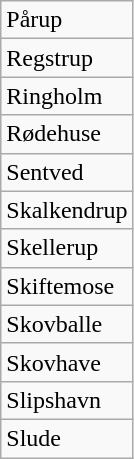<table class="wikitable" style="float:left; margin-right:1em">
<tr>
<td>Pårup</td>
</tr>
<tr>
<td>Regstrup</td>
</tr>
<tr>
<td>Ringholm</td>
</tr>
<tr>
<td>Rødehuse</td>
</tr>
<tr>
<td>Sentved</td>
</tr>
<tr>
<td>Skalkendrup</td>
</tr>
<tr>
<td>Skellerup</td>
</tr>
<tr>
<td>Skiftemose</td>
</tr>
<tr>
<td>Skovballe</td>
</tr>
<tr>
<td>Skovhave</td>
</tr>
<tr>
<td>Slipshavn</td>
</tr>
<tr>
<td>Slude</td>
</tr>
</table>
